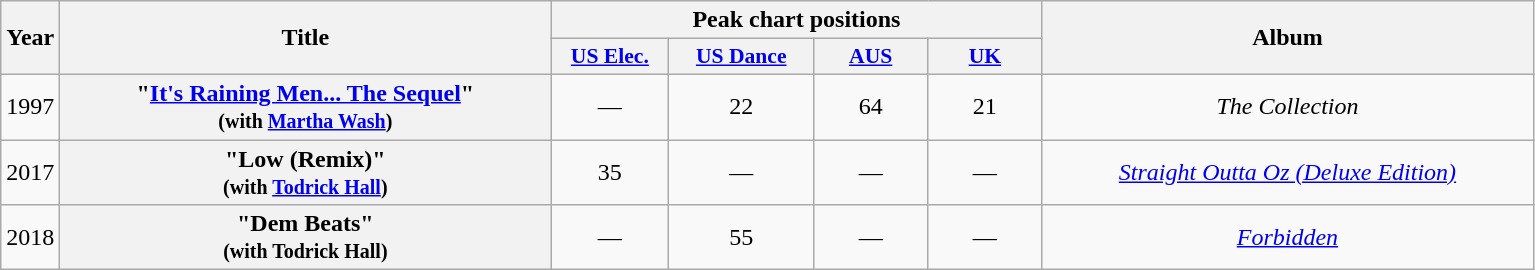<table class="wikitable plainrowheaders" style="text-align:center;">
<tr>
<th rowspan="2" style="width:1em;">Year</th>
<th rowspan="2" style="width:20em;">Title</th>
<th colspan="4" style="width:20em;">Peak chart positions</th>
<th rowspan="2" style="width:20em;">Album</th>
</tr>
<tr>
<th scope="col" style="width:2em;font-size:90%;"><a href='#'>US Elec.</a><br></th>
<th scope="col" style="width:2em;font-size:90%;"><a href='#'>US Dance</a><br></th>
<th scope="col" style="width:2em;font-size:90%;"><a href='#'>AUS</a><br></th>
<th scope="col" style="width:2em;font-size:90%;"><a href='#'>UK</a><br></th>
</tr>
<tr>
<td>1997</td>
<th scope="row">"<a href='#'>It's Raining Men... The Sequel</a>" <br><small>(with <a href='#'>Martha Wash</a>)</small></th>
<td>—</td>
<td>22</td>
<td>64</td>
<td>21</td>
<td><em>The Collection</em></td>
</tr>
<tr>
<td>2017</td>
<th scope="row">"Low (Remix)" <br><small>(with <a href='#'>Todrick Hall</a>)</small></th>
<td>35</td>
<td>—</td>
<td>—</td>
<td>—</td>
<td><em><a href='#'>Straight Outta Oz (Deluxe Edition)</a></em></td>
</tr>
<tr>
<td>2018</td>
<th scope="row">"Dem Beats" <br><small>(with Todrick Hall)</small></th>
<td>—</td>
<td>55</td>
<td>—</td>
<td>—</td>
<td><em><a href='#'>Forbidden</a></em></td>
</tr>
</table>
